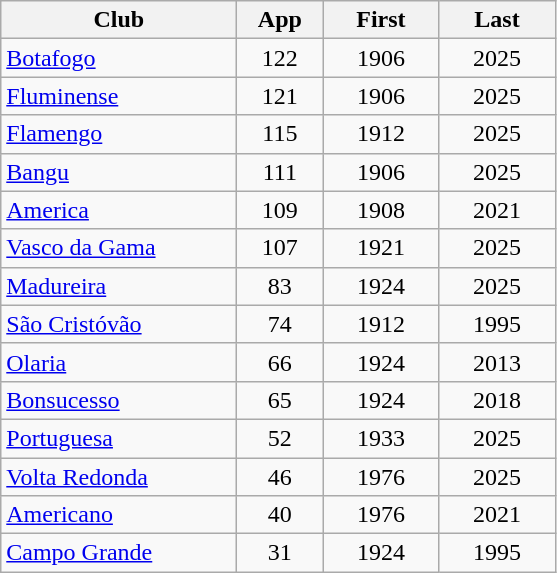<table class="wikitable sortable">
<tr>
<th width=150px>Club</th>
<th width=50px>App</th>
<th width=70px>First</th>
<th width=70px>Last</th>
</tr>
<tr>
<td><a href='#'>Botafogo</a></td>
<td align=center>122</td>
<td align=center>1906</td>
<td align=center>2025</td>
</tr>
<tr>
<td><a href='#'>Fluminense</a></td>
<td align=center>121</td>
<td align=center>1906</td>
<td align=center>2025</td>
</tr>
<tr>
<td><a href='#'>Flamengo</a></td>
<td align=center>115</td>
<td align=center>1912</td>
<td align=center>2025</td>
</tr>
<tr>
<td><a href='#'>Bangu</a></td>
<td align=center>111</td>
<td align=center>1906</td>
<td align=center>2025</td>
</tr>
<tr>
<td><a href='#'>America</a></td>
<td align=center>109</td>
<td align=center>1908</td>
<td align=center>2021</td>
</tr>
<tr>
<td><a href='#'>Vasco da Gama</a></td>
<td align=center>107</td>
<td align=center>1921</td>
<td align=center>2025</td>
</tr>
<tr>
<td><a href='#'>Madureira</a></td>
<td align=center>83</td>
<td align=center>1924</td>
<td align=center>2025</td>
</tr>
<tr>
<td><a href='#'>São Cristóvão</a></td>
<td align=center>74</td>
<td align=center>1912</td>
<td align=center>1995</td>
</tr>
<tr>
<td><a href='#'>Olaria</a></td>
<td align=center>66</td>
<td align=center>1924</td>
<td align=center>2013</td>
</tr>
<tr>
<td><a href='#'>Bonsucesso</a></td>
<td align=center>65</td>
<td align=center>1924</td>
<td align=center>2018</td>
</tr>
<tr>
<td><a href='#'>Portuguesa</a></td>
<td align=center>52</td>
<td align=center>1933</td>
<td align=center>2025</td>
</tr>
<tr>
<td><a href='#'>Volta Redonda</a></td>
<td align=center>46</td>
<td align=center>1976</td>
<td align=center>2025</td>
</tr>
<tr>
<td><a href='#'>Americano</a></td>
<td align=center>40</td>
<td align=center>1976</td>
<td align=center>2021</td>
</tr>
<tr>
<td><a href='#'>Campo Grande</a></td>
<td align=center>31</td>
<td align=center>1924</td>
<td align=center>1995</td>
</tr>
</table>
